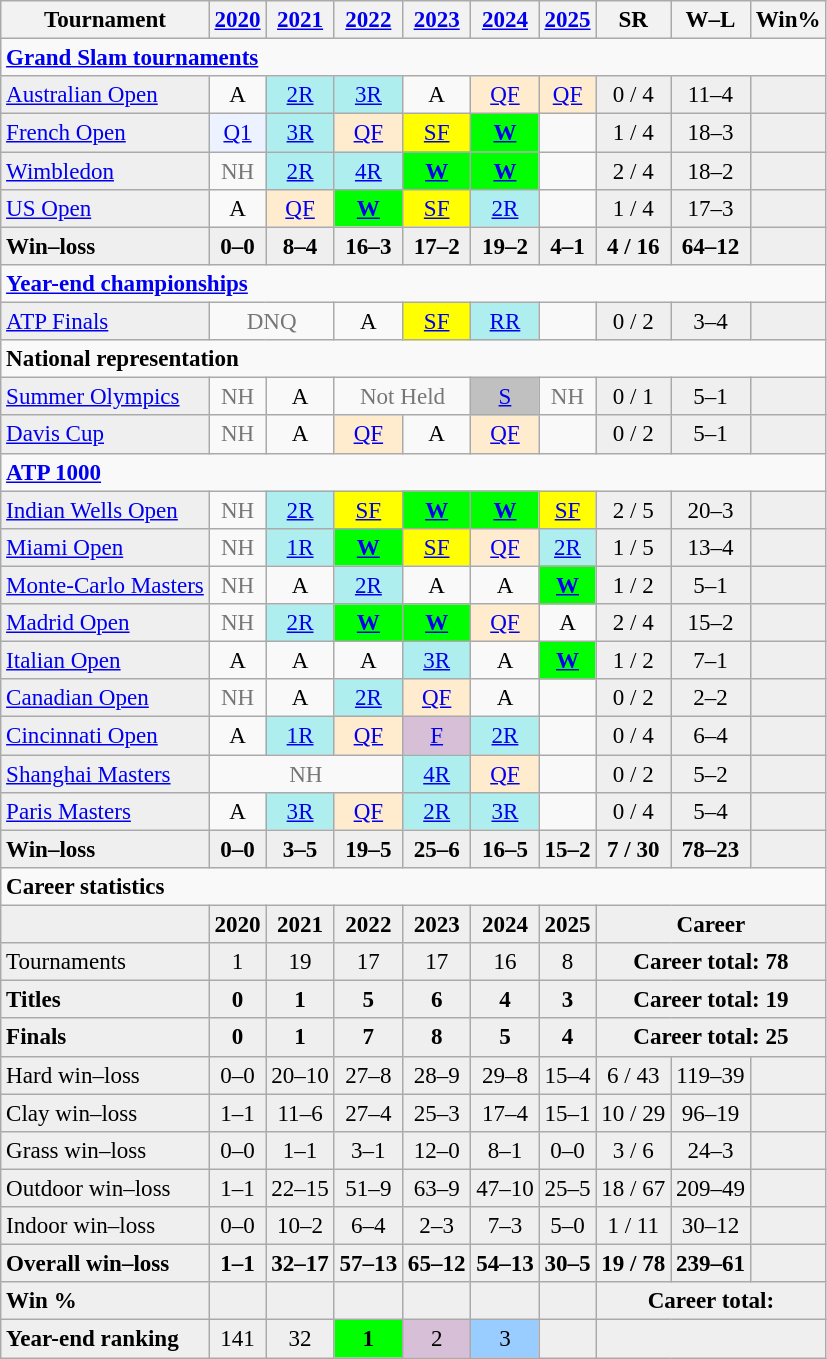<table class="wikitable nowrap" style=text-align:center;font-size:96%>
<tr>
<th>Tournament</th>
<th><a href='#'>2020</a></th>
<th><a href='#'>2021</a></th>
<th><a href='#'>2022</a></th>
<th><a href='#'>2023</a></th>
<th><a href='#'>2024</a></th>
<th><a href='#'>2025</a></th>
<th>SR</th>
<th>W–L</th>
<th>Win%</th>
</tr>
<tr>
<td colspan="10" align="left"><strong><a href='#'>Grand Slam tournaments</a></strong></td>
</tr>
<tr>
<td align=left bgcolor=efefef><a href='#'>Australian Open</a></td>
<td>A</td>
<td style=background:#afeeee><a href='#'>2R</a></td>
<td style=background:#afeeee><a href='#'>3R</a></td>
<td>A</td>
<td style=background:#ffebcd><a href='#'>QF</a></td>
<td style=background:#ffebcd><a href='#'>QF</a></td>
<td style=background:#efefef>0 / 4</td>
<td style=background:#efefef>11–4</td>
<td style=background:#efefef></td>
</tr>
<tr>
<td align=left bgcolor=efefef><a href='#'>French Open</a></td>
<td style=background:#ecf2ff><a href='#'>Q1</a></td>
<td style=background:#afeeee><a href='#'>3R</a></td>
<td style=background:#ffebcd><a href='#'>QF</a></td>
<td style=background:yellow><a href='#'>SF</a></td>
<td style=background:lime><a href='#'><strong>W</strong></a></td>
<td></td>
<td style=background:#efefef>1 / 4</td>
<td style=background:#efefef>18–3</td>
<td style=background:#efefef></td>
</tr>
<tr>
<td align=left bgcolor=efefef><a href='#'>Wimbledon</a></td>
<td style=color:#767676>NH</td>
<td style=background:#afeeee><a href='#'>2R</a></td>
<td style=background:#afeeee><a href='#'>4R</a></td>
<td style=background:lime><a href='#'><strong>W</strong></a></td>
<td style=background:lime><a href='#'><strong>W</strong></a></td>
<td></td>
<td style=background:#efefef>2 / 4</td>
<td style=background:#efefef>18–2</td>
<td style=background:#efefef></td>
</tr>
<tr>
<td align=left bgcolor=efefef><a href='#'>US Open</a></td>
<td>A</td>
<td style=background:#ffebcd><a href='#'>QF</a></td>
<td style=background:lime><a href='#'><strong>W</strong></a></td>
<td style=background:yellow><a href='#'>SF</a></td>
<td style=background:#afeeee><a href='#'>2R</a></td>
<td></td>
<td style=background:#efefef>1 / 4</td>
<td style=background:#efefef>17–3</td>
<td style=background:#efefef></td>
</tr>
<tr style=background:#efefef;font-weight:bold>
<td style=text-align:left>Win–loss</td>
<td>0–0</td>
<td>8–4</td>
<td>16–3</td>
<td>17–2</td>
<td>19–2</td>
<td>4–1</td>
<td>4 / 16</td>
<td>64–12</td>
<td></td>
</tr>
<tr>
<td colspan="10" align="left"><strong><a href='#'>Year-end championships</a></strong></td>
</tr>
<tr>
<td bgcolor=efefef align=left><a href='#'>ATP Finals</a></td>
<td colspan=2 style=color:#767676>DNQ</td>
<td>A</td>
<td style=background:yellow><a href='#'>SF</a></td>
<td style=background:#afeeee><a href='#'>RR</a></td>
<td></td>
<td style=background:#efefef>0 / 2</td>
<td style=background:#efefef>3–4</td>
<td style=background:#efefef></td>
</tr>
<tr>
<td colspan="17" align="left"><strong>National representation</strong></td>
</tr>
<tr>
<td align=left bgcolor=efefef><a href='#'>Summer Olympics</a></td>
<td style=color:#767676>NH</td>
<td>A</td>
<td colspan=2 style=color:#767676>Not Held</td>
<td style=background:silver><a href='#'>S</a></td>
<td colspan=1 style=color:#767676>NH</td>
<td style=background:#efefef>0 / 1</td>
<td style=background:#efefef>5–1</td>
<td style=background:#efefef></td>
</tr>
<tr>
<td align=left bgcolor=efefef><a href='#'>Davis Cup</a></td>
<td style=color:#767676>NH</td>
<td>A</td>
<td style=background:#ffebcd><a href='#'>QF</a></td>
<td>A</td>
<td style=background:#ffebcd><a href='#'>QF</a></td>
<td></td>
<td style=background:#efefef>0 / 2</td>
<td style=background:#efefef>5–1</td>
<td style=background:#efefef></td>
</tr>
<tr>
<td colspan="10" align="left"><strong><a href='#'>ATP 1000</a></strong></td>
</tr>
<tr>
<td align=left bgcolor=efefef><a href='#'>Indian Wells Open</a></td>
<td style=color:#767676>NH</td>
<td style=background:#afeeee><a href='#'>2R</a></td>
<td style=background:yellow><a href='#'>SF</a></td>
<td style=background:lime><a href='#'><strong>W</strong></a></td>
<td style=background:lime><a href='#'><strong>W</strong></a></td>
<td style=background:yellow><a href='#'>SF</a></td>
<td style=background:#efefef>2 / 5</td>
<td style=background:#efefef>20–3</td>
<td style=background:#efefef></td>
</tr>
<tr>
<td align=left bgcolor=efefef><a href='#'>Miami Open</a></td>
<td style=color:#767676>NH</td>
<td style=background:#afeeee><a href='#'>1R</a></td>
<td style=background:lime><a href='#'><strong>W</strong></a></td>
<td style=background:yellow><a href='#'>SF</a></td>
<td style=background:#ffebcd><a href='#'>QF</a></td>
<td style=background:#afeeee><a href='#'>2R</a></td>
<td style=background:#efefef>1 / 5</td>
<td style=background:#efefef>13–4</td>
<td style=background:#efefef></td>
</tr>
<tr>
<td align=left bgcolor=efefef><a href='#'>Monte-Carlo Masters</a></td>
<td style=color:#767676>NH</td>
<td>A</td>
<td style=background:#afeeee><a href='#'>2R</a></td>
<td>A</td>
<td>A</td>
<td style=background:lime><a href='#'><strong>W</strong></a></td>
<td style=background:#efefef>1 / 2</td>
<td style=background:#efefef>5–1</td>
<td style=background:#efefef></td>
</tr>
<tr>
<td align=left bgcolor=efefef><a href='#'>Madrid Open</a></td>
<td style=color:#767676>NH</td>
<td style=background:#afeeee><a href='#'>2R</a></td>
<td style=background:lime><a href='#'><strong>W</strong></a></td>
<td style=background:lime><a href='#'><strong>W</strong></a></td>
<td style=background:#ffebcd><a href='#'>QF</a></td>
<td>A</td>
<td style=background:#efefef>2 / 4</td>
<td style=background:#efefef>15–2</td>
<td style=background:#efefef></td>
</tr>
<tr>
<td align=left bgcolor=efefef><a href='#'>Italian Open</a></td>
<td>A</td>
<td>A</td>
<td>A</td>
<td style=background:#afeeee><a href='#'>3R</a></td>
<td>A</td>
<td style=background:lime><strong><a href='#'>W</a></strong></td>
<td style=background:#efefef>1 / 2</td>
<td style=background:#efefef>7–1</td>
<td style=background:#efefef></td>
</tr>
<tr>
<td align=left bgcolor=efefef><a href='#'>Canadian Open</a></td>
<td style=color:#767676>NH</td>
<td>A</td>
<td style=background:#afeeee><a href='#'>2R</a></td>
<td style=background:#ffebcd><a href='#'>QF</a></td>
<td>A</td>
<td></td>
<td style=background:#efefef>0 / 2</td>
<td style=background:#efefef>2–2</td>
<td style=background:#efefef></td>
</tr>
<tr>
<td align=left bgcolor=efefef><a href='#'>Cincinnati Open</a></td>
<td>A</td>
<td style=background:#afeeee><a href='#'>1R</a></td>
<td style=background:#ffebcd><a href='#'>QF</a></td>
<td style=background:thistle><a href='#'>F</a></td>
<td style=background:#afeeee><a href='#'>2R</a></td>
<td></td>
<td style=background:#efefef>0 / 4</td>
<td style=background:#efefef>6–4</td>
<td style=background:#efefef></td>
</tr>
<tr>
<td align=left bgcolor=efefef><a href='#'>Shanghai Masters</a></td>
<td colspan=3 style=color:#767676>NH</td>
<td style=background:#afeeee><a href='#'>4R</a></td>
<td style=background:#ffebcd><a href='#'>QF</a></td>
<td></td>
<td style=background:#efefef>0 / 2</td>
<td style=background:#efefef>5–2</td>
<td style=background:#efefef></td>
</tr>
<tr>
<td align=left bgcolor=efefef><a href='#'>Paris Masters</a></td>
<td>A</td>
<td style=background:#afeeee><a href='#'>3R</a></td>
<td style=background:#ffebcd><a href='#'>QF</a></td>
<td style=background:#afeeee><a href='#'>2R</a></td>
<td style=background:#afeeee><a href='#'>3R</a></td>
<td></td>
<td style=background:#efefef>0 / 4</td>
<td style=background:#efefef>5–4</td>
<td style=background:#efefef></td>
</tr>
<tr style=background:#efefef;font-weight:bold>
<td style=text-align:left>Win–loss</td>
<td>0–0</td>
<td>3–5</td>
<td>19–5</td>
<td>25–6</td>
<td>16–5</td>
<td>15–2</td>
<td>7 / 30</td>
<td>78–23</td>
<td></td>
</tr>
<tr>
<td colspan="10" style="text-align:left"><strong>Career statistics</strong></td>
</tr>
<tr style=font-weight:bold;background:#efefef>
<td></td>
<td>2020</td>
<td>2021</td>
<td>2022</td>
<td>2023</td>
<td>2024</td>
<td>2025</td>
<td colspan="3">Career</td>
</tr>
<tr style=background:#efefef>
<td align=left>Tournaments</td>
<td>1</td>
<td>19</td>
<td>17</td>
<td>17</td>
<td>16</td>
<td>8</td>
<td colspan=3><strong>Career total: 78</strong></td>
</tr>
<tr style=font-weight:bold;background:#efefef>
<td style=text-align:left>Titles</td>
<td>0</td>
<td>1</td>
<td>5</td>
<td>6</td>
<td>4</td>
<td>3</td>
<td colspan=3>Career total: 19</td>
</tr>
<tr style=font-weight:bold;background:#efefef>
<td style=text-align:left>Finals</td>
<td>0</td>
<td>1</td>
<td>7</td>
<td>8</td>
<td>5</td>
<td>4</td>
<td colspan=3>Career total: 25</td>
</tr>
<tr style=background:#efefef>
<td align=left>Hard win–loss</td>
<td>0–0</td>
<td>20–10</td>
<td>27–8</td>
<td>28–9</td>
<td>29–8</td>
<td>15–4</td>
<td>6 / 43</td>
<td>119–39</td>
<td></td>
</tr>
<tr style=background:#efefef>
<td align=left>Clay win–loss</td>
<td>1–1</td>
<td>11–6</td>
<td>27–4</td>
<td>25–3</td>
<td>17–4</td>
<td>15–1</td>
<td>10 / 29</td>
<td>96–19</td>
<td></td>
</tr>
<tr style=background:#efefef>
<td align=left>Grass win–loss</td>
<td>0–0</td>
<td>1–1</td>
<td>3–1</td>
<td>12–0</td>
<td>8–1</td>
<td>0–0</td>
<td>3 / 6</td>
<td>24–3</td>
<td></td>
</tr>
<tr style=background:#efefef>
<td align=left>Outdoor win–loss</td>
<td>1–1</td>
<td>22–15</td>
<td>51–9</td>
<td>63–9</td>
<td>47–10</td>
<td>25–5</td>
<td>18 / 67</td>
<td>209–49</td>
<td></td>
</tr>
<tr style=background:#efefef>
<td align=left>Indoor win–loss</td>
<td>0–0</td>
<td>10–2</td>
<td>6–4</td>
<td>2–3</td>
<td>7–3</td>
<td>5–0</td>
<td>1 / 11</td>
<td>30–12</td>
<td></td>
</tr>
<tr style=font-weight:bold;background:#efefef>
<td align=left>Overall win–loss</td>
<td>1–1</td>
<td>32–17</td>
<td>57–13</td>
<td>65–12</td>
<td>54–13</td>
<td>30–5</td>
<td>19 / 78</td>
<td>239–61</td>
<td></td>
</tr>
<tr style=font-weight:bold;background:#efefef>
<td align=left>Win %</td>
<td></td>
<td></td>
<td></td>
<td></td>
<td></td>
<td></td>
<td colspan=3>Career total: </td>
</tr>
<tr style=background:#efefef>
<td style=text-align:left><strong>Year-end ranking</strong></td>
<td>141</td>
<td>32</td>
<td style=background:lime><strong>1</strong></td>
<td style=background:thistle>2</td>
<td style=background:#99ccff>3</td>
<td></td>
<td colspan=3></td>
</tr>
</table>
